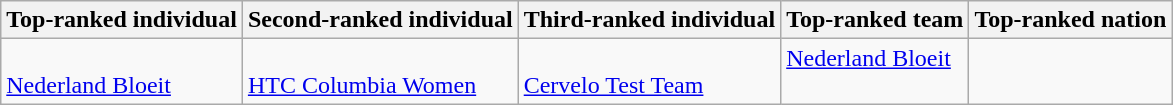<table class="wikitable">
<tr>
<th>Top-ranked individual</th>
<th>Second-ranked individual</th>
<th>Third-ranked individual</th>
<th>Top-ranked team</th>
<th>Top-ranked nation</th>
</tr>
<tr valign="top">
<td align=left><br><span><a href='#'>Nederland Bloeit</a></span></td>
<td align=left><br><span><a href='#'>HTC Columbia Women</a></span></td>
<td align=left><br><span><a href='#'>Cervelo Test Team</a></span></td>
<td><a href='#'>Nederland Bloeit</a></td>
<td></td>
</tr>
</table>
